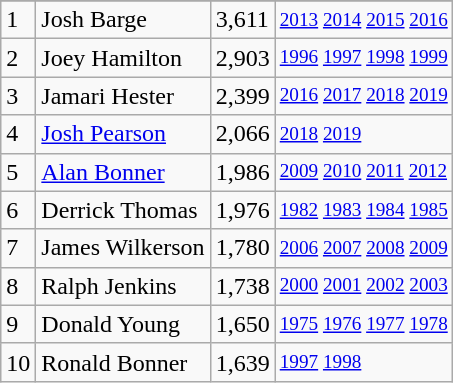<table class="wikitable">
<tr>
</tr>
<tr>
<td>1</td>
<td>Josh Barge</td>
<td>3,611</td>
<td style="font-size:80%;"><a href='#'>2013</a> <a href='#'>2014</a> <a href='#'>2015</a> <a href='#'>2016</a></td>
</tr>
<tr>
<td>2</td>
<td>Joey Hamilton</td>
<td>2,903</td>
<td style="font-size:80%;"><a href='#'>1996</a> <a href='#'>1997</a> <a href='#'>1998</a> <a href='#'>1999</a></td>
</tr>
<tr>
<td>3</td>
<td>Jamari Hester</td>
<td>2,399</td>
<td style="font-size:80%;"><a href='#'>2016</a> <a href='#'>2017</a> <a href='#'>2018</a> <a href='#'>2019</a></td>
</tr>
<tr>
<td>4</td>
<td><a href='#'>Josh Pearson</a></td>
<td>2,066</td>
<td style="font-size:80%;"><a href='#'>2018</a> <a href='#'>2019</a></td>
</tr>
<tr>
<td>5</td>
<td><a href='#'>Alan Bonner</a></td>
<td>1,986</td>
<td style="font-size:80%;"><a href='#'>2009</a> <a href='#'>2010</a> <a href='#'>2011</a> <a href='#'>2012</a></td>
</tr>
<tr>
<td>6</td>
<td>Derrick Thomas</td>
<td>1,976</td>
<td style="font-size:80%;"><a href='#'>1982</a> <a href='#'>1983</a> <a href='#'>1984</a> <a href='#'>1985</a></td>
</tr>
<tr>
<td>7</td>
<td>James Wilkerson</td>
<td>1,780</td>
<td style="font-size:80%;"><a href='#'>2006</a> <a href='#'>2007</a> <a href='#'>2008</a> <a href='#'>2009</a></td>
</tr>
<tr>
<td>8</td>
<td>Ralph Jenkins</td>
<td>1,738</td>
<td style="font-size:80%;"><a href='#'>2000</a> <a href='#'>2001</a> <a href='#'>2002</a> <a href='#'>2003</a></td>
</tr>
<tr>
<td>9</td>
<td>Donald Young</td>
<td>1,650</td>
<td style="font-size:80%;"><a href='#'>1975</a> <a href='#'>1976</a> <a href='#'>1977</a> <a href='#'>1978</a></td>
</tr>
<tr>
<td>10</td>
<td>Ronald Bonner</td>
<td>1,639</td>
<td style="font-size:80%;"><a href='#'>1997</a> <a href='#'>1998</a></td>
</tr>
</table>
